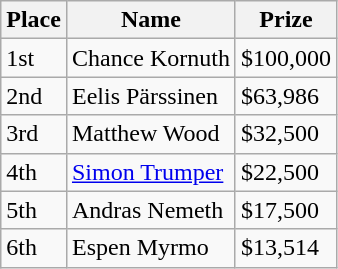<table class="wikitable">
<tr>
<th>Place</th>
<th>Name</th>
<th>Prize</th>
</tr>
<tr>
<td>1st</td>
<td> Chance Kornuth</td>
<td>$100,000</td>
</tr>
<tr>
<td>2nd</td>
<td> Eelis Pärssinen</td>
<td>$63,986</td>
</tr>
<tr>
<td>3rd</td>
<td> Matthew Wood</td>
<td>$32,500</td>
</tr>
<tr>
<td>4th</td>
<td> <a href='#'>Simon Trumper</a></td>
<td>$22,500</td>
</tr>
<tr>
<td>5th</td>
<td> Andras Nemeth</td>
<td>$17,500</td>
</tr>
<tr>
<td>6th</td>
<td> Espen Myrmo</td>
<td>$13,514</td>
</tr>
</table>
